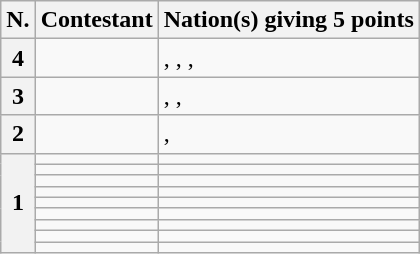<table class="wikitable plainrowheaders">
<tr>
<th scope="col">N.</th>
<th scope="col">Contestant</th>
<th scope="col">Nation(s) giving 5 points</th>
</tr>
<tr>
<th scope="row">4</th>
<td><strong></strong></td>
<td>, , , </td>
</tr>
<tr>
<th scope="row">3</th>
<td></td>
<td>, , </td>
</tr>
<tr>
<th scope="row">2</th>
<td></td>
<td>, </td>
</tr>
<tr>
<th scope="row" rowspan="9">1</th>
<td></td>
<td></td>
</tr>
<tr>
<td></td>
<td></td>
</tr>
<tr>
<td></td>
<td></td>
</tr>
<tr>
<td></td>
<td></td>
</tr>
<tr>
<td></td>
<td></td>
</tr>
<tr>
<td></td>
<td></td>
</tr>
<tr>
<td></td>
<td></td>
</tr>
<tr>
<td></td>
<td></td>
</tr>
<tr>
<td></td>
<td></td>
</tr>
</table>
